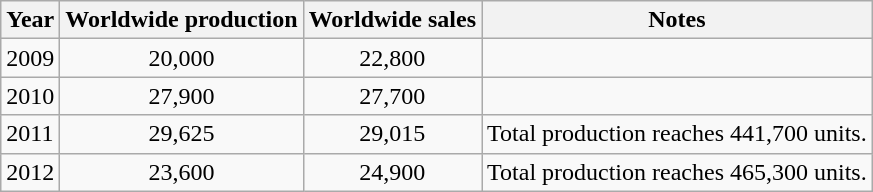<table class="wikitable" style=";">
<tr align="center">
<th>Year</th>
<th>Worldwide production</th>
<th>Worldwide sales</th>
<th>Notes</th>
</tr>
<tr>
<td>2009</td>
<td align="center">20,000</td>
<td align="center">22,800</td>
<td></td>
</tr>
<tr>
<td>2010</td>
<td align="center">27,900</td>
<td align="center">27,700</td>
<td></td>
</tr>
<tr>
<td>2011</td>
<td align="center">29,625</td>
<td align="center">29,015</td>
<td>Total production reaches 441,700 units.</td>
</tr>
<tr>
<td>2012</td>
<td align="center">23,600</td>
<td align="center">24,900</td>
<td>Total production reaches 465,300 units.</td>
</tr>
</table>
